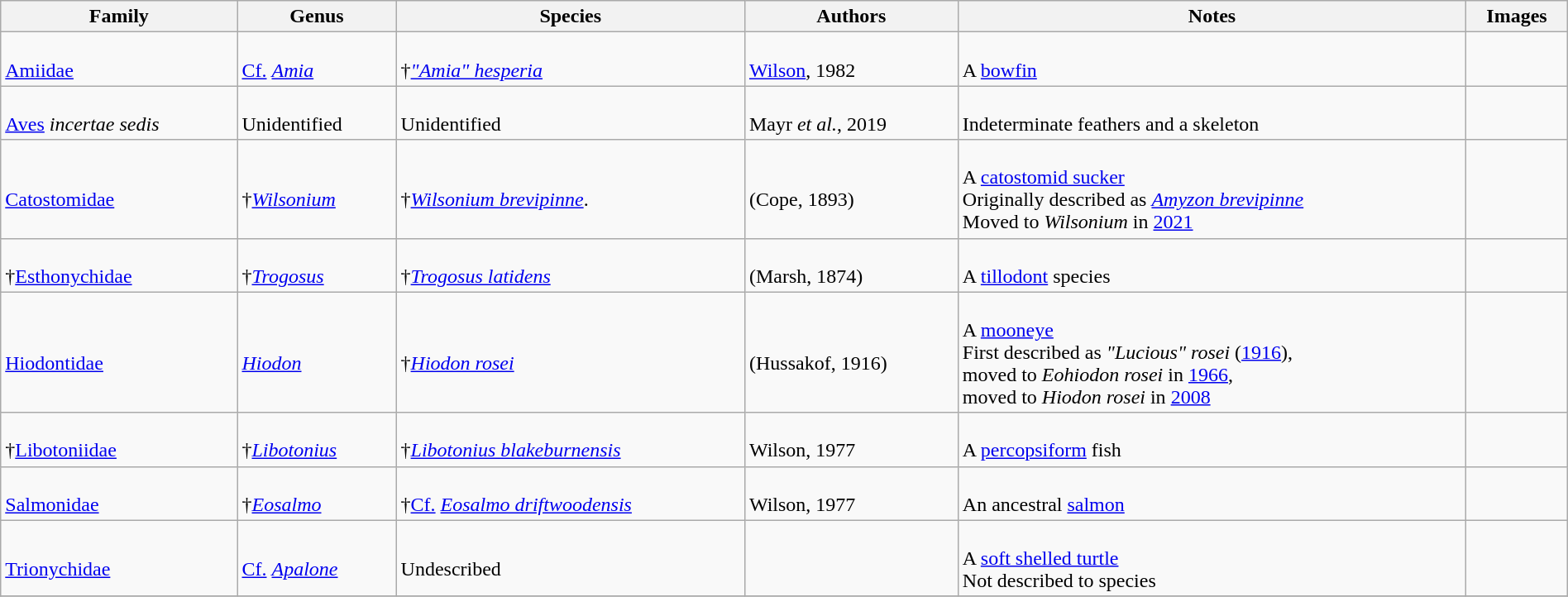<table class="wikitable sortable"  style="margin:auto; width:100%;">
<tr>
<th>Family</th>
<th>Genus</th>
<th>Species</th>
<th>Authors</th>
<th>Notes</th>
<th>Images</th>
</tr>
<tr>
<td><br><a href='#'>Amiidae</a></td>
<td><br><a href='#'>Cf.</a> <em><a href='#'>Amia</a></em></td>
<td><br>†<em><a href='#'>"Amia" hesperia</a></em></td>
<td><br><a href='#'>Wilson</a>, 1982</td>
<td><br>A <a href='#'>bowfin</a></td>
<td><br></td>
</tr>
<tr>
<td><br><a href='#'>Aves</a> <em>incertae sedis</em></td>
<td><br>Unidentified</td>
<td><br>Unidentified</td>
<td><br>Mayr <em>et al.</em>, 2019</td>
<td><br>Indeterminate feathers and a skeleton</td>
<td></td>
</tr>
<tr>
<td><br><a href='#'>Catostomidae</a></td>
<td><br>†<em><a href='#'>Wilsonium</a></em></td>
<td><br>†<em><a href='#'>Wilsonium brevipinne</a></em>.</td>
<td><br>(Cope, 1893)</td>
<td><br>A <a href='#'>catostomid sucker</a><br>Originally described as <em><a href='#'>Amyzon brevipinne</a></em><br>Moved to <em>Wilsonium</em> in <a href='#'>2021</a></td>
<td></td>
</tr>
<tr>
<td><br>†<a href='#'>Esthonychidae</a></td>
<td><br>†<em><a href='#'>Trogosus</a></em></td>
<td><br>†<em><a href='#'>Trogosus latidens</a></em></td>
<td><br>(Marsh, 1874)</td>
<td><br>A <a href='#'>tillodont</a> species</td>
<td></td>
</tr>
<tr>
<td><br><a href='#'>Hiodontidae</a></td>
<td><br><em><a href='#'>Hiodon</a></em></td>
<td><br>†<em><a href='#'>Hiodon rosei</a></em></td>
<td><br>(Hussakof, 1916)</td>
<td><br>A <a href='#'>mooneye</a><br>First described as <em>"Lucious" rosei</em> (<a href='#'>1916</a>), <br>moved to <em>Eohiodon rosei</em> in <a href='#'>1966</a>,<br>moved to <em>Hiodon rosei</em> in <a href='#'>2008</a></td>
<td></td>
</tr>
<tr>
<td><br>†<a href='#'>Libotoniidae</a></td>
<td><br>†<em><a href='#'>Libotonius</a></em></td>
<td><br>†<em><a href='#'>Libotonius blakeburnensis</a></em></td>
<td><br>Wilson, 1977</td>
<td><br>A <a href='#'>percopsiform</a> fish</td>
<td></td>
</tr>
<tr>
<td><br><a href='#'>Salmonidae</a></td>
<td><br>†<em><a href='#'>Eosalmo</a></em></td>
<td><br>†<a href='#'>Cf.</a> <em><a href='#'>Eosalmo driftwoodensis</a></em></td>
<td><br>Wilson, 1977</td>
<td><br>An ancestral <a href='#'>salmon</a></td>
<td></td>
</tr>
<tr>
<td><br><a href='#'>Trionychidae</a></td>
<td><br><a href='#'>Cf.</a> <em><a href='#'>Apalone</a></em></td>
<td><br>Undescribed</td>
<td></td>
<td><br>A <a href='#'>soft shelled turtle</a><br>Not described to species</td>
<td></td>
</tr>
<tr>
</tr>
</table>
